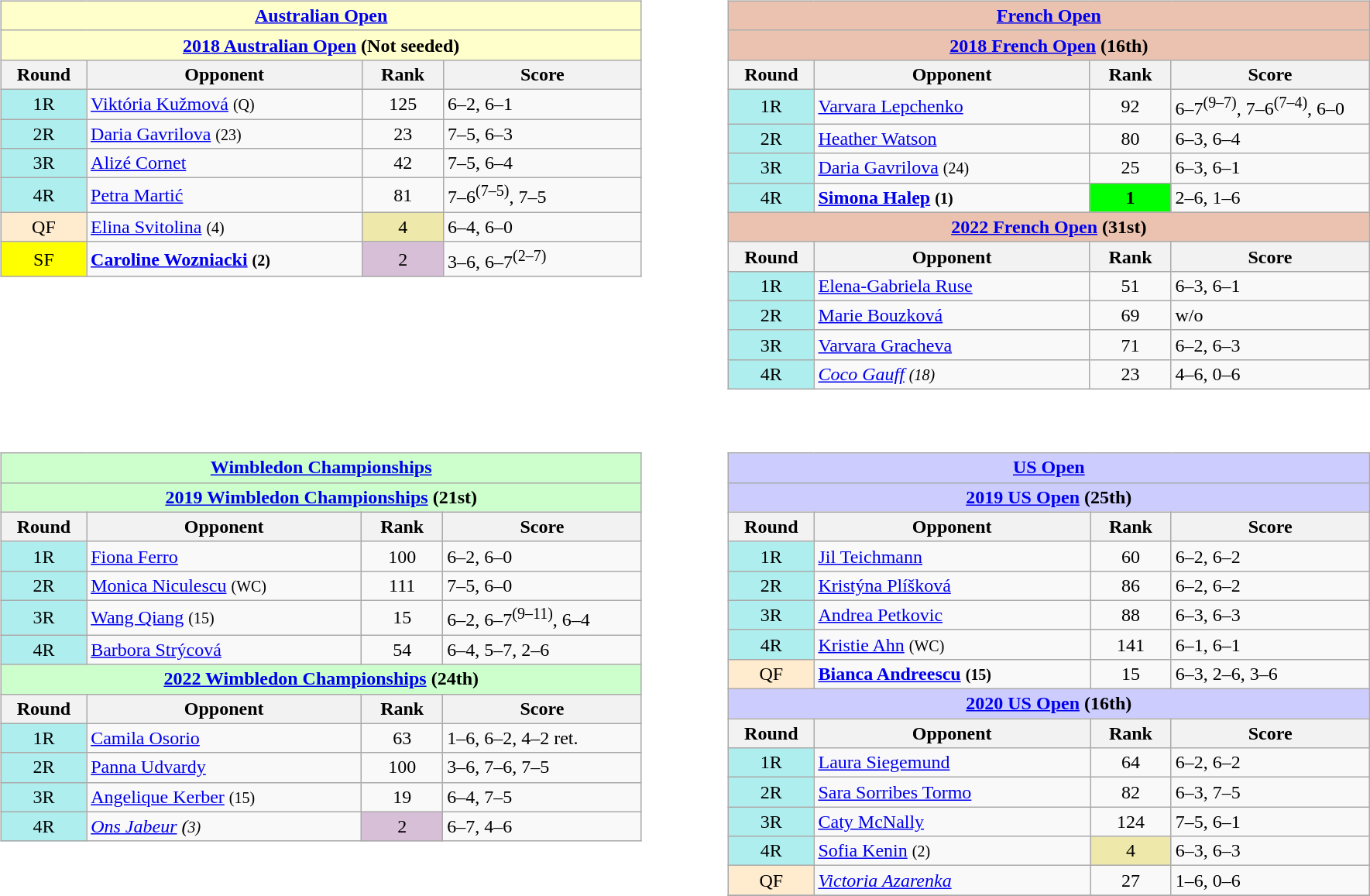<table style=width:95%>
<tr valign=top>
<td><br><table class=wikitable style=float:left>
<tr>
<td colspan=4 style=background:#ffc;font-weight:bold;text-align:center><a href='#'>Australian Open</a></td>
</tr>
<tr>
<td colspan=4 style=background:#ffc;font-weight:bold;text-align:center><a href='#'>2018 Australian Open</a> (Not seeded)</td>
</tr>
<tr>
<th width=80>Round</th>
<th width=340>Opponent</th>
<th width=80>Rank</th>
<th width=250>Score</th>
</tr>
<tr>
<td style=background:#afeeee;text-align:center>1R</td>
<td> <a href='#'>Viktória Kužmová</a> <small>(Q)</small></td>
<td style=text-align:center>125</td>
<td>6–2, 6–1</td>
</tr>
<tr>
<td style=background:#afeeee;text-align:center>2R</td>
<td> <a href='#'>Daria Gavrilova</a> <small>(23)</small></td>
<td style=text-align:center>23</td>
<td>7–5, 6–3</td>
</tr>
<tr>
<td style=background:#afeeee;text-align:center>3R</td>
<td> <a href='#'>Alizé Cornet</a></td>
<td style=text-align:center>42</td>
<td>7–5, 6–4</td>
</tr>
<tr>
<td style=background:#afeeee;text-align:center>4R</td>
<td> <a href='#'>Petra Martić</a></td>
<td style=text-align:center>81</td>
<td>7–6<sup>(7–5)</sup>, 7–5</td>
</tr>
<tr>
<td style=background:#ffebcd;text-align:center>QF</td>
<td> <a href='#'>Elina Svitolina</a> <small>(4)</small></td>
<td style=background:#eee8aa;text-align:center>4</td>
<td>6–4, 6–0</td>
</tr>
<tr>
<td style=background:yellow;text-align:center>SF</td>
<td><strong> <a href='#'>Caroline Wozniacki</a> <small>(2)</small></strong></td>
<td style=background:thistle;text-align:center>2</td>
<td>3–6, 6–7<sup>(2–7)</sup></td>
</tr>
</table>
</td>
<td><br><table style=width:50px>
<tr>
<td></td>
</tr>
</table>
</td>
<td><br><table class=wikitable style=float:left>
<tr>
<td colspan=4 style=background:#ebc2af;font-weight:bold;text-align:center><a href='#'>French Open</a></td>
</tr>
<tr>
<td colspan=4 style=background:#ebc2af;font-weight:bold;text-align:center><a href='#'>2018 French Open</a> (16th)</td>
</tr>
<tr>
<th width=80>Round</th>
<th width=340>Opponent</th>
<th width=80>Rank</th>
<th width=250>Score</th>
</tr>
<tr>
<td style=background:#afeeee;text-align:center>1R</td>
<td> <a href='#'>Varvara Lepchenko</a></td>
<td style=text-align:center>92</td>
<td>6–7<sup>(9–7)</sup>, 7–6<sup>(7–4)</sup>, 6–0</td>
</tr>
<tr>
<td style=background:#afeeee;text-align:center>2R</td>
<td> <a href='#'>Heather Watson</a></td>
<td style=text-align:center>80</td>
<td>6–3, 6–4</td>
</tr>
<tr>
<td style=background:#afeeee;text-align:center>3R</td>
<td> <a href='#'>Daria Gavrilova</a> <small>(24)</small></td>
<td style=text-align:center>25</td>
<td>6–3, 6–1</td>
</tr>
<tr>
<td style=background:#afeeee;text-align:center>4R</td>
<td><strong> <a href='#'>Simona Halep</a> <small>(1)</small></strong></td>
<td style=background:lime;text-align:center><strong>1</strong></td>
<td>2–6, 1–6</td>
</tr>
<tr>
<td colspan=4 style=background:#ebc2af;font-weight:bold;text-align:center><a href='#'>2022 French Open</a> (31st)</td>
</tr>
<tr>
<th width=80>Round</th>
<th width=340>Opponent</th>
<th width=80>Rank</th>
<th width=250>Score</th>
</tr>
<tr>
<td style=background:#afeeee;text-align:center>1R</td>
<td> <a href='#'>Elena-Gabriela Ruse</a></td>
<td style=text-align:center>51</td>
<td>6–3, 6–1</td>
</tr>
<tr>
<td style=background:#afeeee;text-align:center>2R</td>
<td> <a href='#'>Marie Bouzková</a></td>
<td style=text-align:center>69</td>
<td>w/o</td>
</tr>
<tr>
<td style=background:#afeeee;text-align:center>3R</td>
<td> <a href='#'>Varvara Gracheva</a></td>
<td style=text-align:center>71</td>
<td>6–2, 6–3</td>
</tr>
<tr>
<td style=background:#afeeee;text-align:center>4R</td>
<td><em> <a href='#'>Coco Gauff</a> <small>(18)</small></em></td>
<td align=center>23</td>
<td>4–6, 0–6</td>
</tr>
</table>
</td>
</tr>
<tr valign=top>
<td><br><table class=wikitable style=float:left>
<tr>
<td colspan=4 style=background:#cfc;font-weight:bold;text-align:center><a href='#'>Wimbledon Championships</a></td>
</tr>
<tr>
<td colspan=4 style=background:#cfc;font-weight:bold;text-align:center><a href='#'>2019 Wimbledon Championships</a> (21st)</td>
</tr>
<tr>
<th width=80>Round</th>
<th width=340>Opponent</th>
<th width=80>Rank</th>
<th width=250>Score</th>
</tr>
<tr>
<td style=background:#afeeee;text-align:center>1R</td>
<td> <a href='#'>Fiona Ferro</a></td>
<td style=text-align:center>100</td>
<td>6–2, 6–0</td>
</tr>
<tr>
<td style=background:#afeeee;text-align:center>2R</td>
<td> <a href='#'>Monica Niculescu</a> <small>(WC)</small></td>
<td style=text-align:center>111</td>
<td>7–5, 6–0</td>
</tr>
<tr>
<td style=background:#afeeee;text-align:center>3R</td>
<td> <a href='#'>Wang Qiang</a> <small>(15)</small></td>
<td style=text-align:center>15</td>
<td>6–2, 6–7<sup>(9–11)</sup>, 6–4</td>
</tr>
<tr>
<td style=background:#afeeee;text-align:center>4R</td>
<td> <a href='#'>Barbora Strýcová</a></td>
<td style=text-align:center>54</td>
<td>6–4, 5–7, 2–6</td>
</tr>
<tr>
<td colspan=4 style=background:#cfc;font-weight:bold;text-align:center><a href='#'>2022 Wimbledon Championships</a> (24th)</td>
</tr>
<tr>
<th>Round</th>
<th>Opponent</th>
<th>Rank</th>
<th>Score</th>
</tr>
<tr>
<td style=background:#afeeee;text-align:center>1R</td>
<td> <a href='#'>Camila Osorio</a></td>
<td align=center>63</td>
<td>1–6, 6–2, 4–2 ret.</td>
</tr>
<tr>
<td style=background:#afeeee;text-align:center>2R</td>
<td> <a href='#'>Panna Udvardy</a></td>
<td align=center>100</td>
<td>3–6, 7–6, 7–5</td>
</tr>
<tr>
<td style=background:#afeeee;text-align:center>3R</td>
<td> <a href='#'>Angelique Kerber</a> <small>(15)</small></td>
<td align=center>19</td>
<td>6–4, 7–5</td>
</tr>
<tr>
<td style=background:#afeeee;text-align:center>4R</td>
<td><em> <a href='#'>Ons Jabeur</a> (<small>3)</small></em></td>
<td align=center bgcolor=thistle>2</td>
<td>6–7, 4–6</td>
</tr>
</table>
</td>
<td><br><table>
<tr>
<td></td>
</tr>
</table>
</td>
<td><br><table class=wikitable style=float:left>
<tr>
<td colspan=4 style=background:#ccf;font-weight:bold;text-align:center><a href='#'>US Open</a></td>
</tr>
<tr>
<td colspan=4 style=background:#ccf;font-weight:bold;text-align:center><a href='#'>2019 US Open</a> (25th)</td>
</tr>
<tr>
<th>Round</th>
<th>Opponent</th>
<th>Rank</th>
<th>Score</th>
</tr>
<tr>
<td style=background:#afeeee;text-align:center>1R</td>
<td> <a href='#'>Jil Teichmann</a></td>
<td style=text-align:center>60</td>
<td>6–2, 6–2</td>
</tr>
<tr>
<td style=background:#afeeee;text-align:center>2R</td>
<td> <a href='#'>Kristýna Plíšková</a></td>
<td style=text-align:center>86</td>
<td>6–2, 6–2</td>
</tr>
<tr>
<td style=background:#afeeee;text-align:center>3R</td>
<td> <a href='#'>Andrea Petkovic</a></td>
<td style=text-align:center>88</td>
<td>6–3, 6–3</td>
</tr>
<tr>
<td style=background:#afeeee;text-align:center>4R</td>
<td> <a href='#'>Kristie Ahn</a> <small>(WC)</small></td>
<td style=text-align:center>141</td>
<td>6–1, 6–1</td>
</tr>
<tr>
<td style=background:#ffebcd;text-align:center>QF</td>
<td><strong> <a href='#'>Bianca Andreescu</a> <small>(15)</small></strong></td>
<td style=text-align:center>15</td>
<td>6–3, 2–6, 3–6</td>
</tr>
<tr>
<td colspan=4 style=background:#ccf;font-weight:bold;text-align:center><a href='#'>2020 US Open</a> (16th)</td>
</tr>
<tr>
<th width=80>Round</th>
<th width=340>Opponent</th>
<th width=80>Rank</th>
<th width=250>Score</th>
</tr>
<tr>
<td style=background:#afeeee;text-align:center>1R</td>
<td> <a href='#'>Laura Siegemund</a></td>
<td style=text-align:center>64</td>
<td>6–2, 6–2</td>
</tr>
<tr>
<td style=background:#afeeee;text-align:center>2R</td>
<td> <a href='#'>Sara Sorribes Tormo</a></td>
<td style=text-align:center>82</td>
<td>6–3, 7–5</td>
</tr>
<tr>
<td style=background:#afeeee;text-align:center>3R</td>
<td> <a href='#'>Caty McNally</a></td>
<td style=text-align:center>124</td>
<td>7–5, 6–1</td>
</tr>
<tr>
<td style=background:#afeeee;text-align:center>4R</td>
<td> <a href='#'>Sofia Kenin</a> <small>(2)</small></td>
<td style=background:#eee8aa;text-align:center>4</td>
<td>6–3, 6–3</td>
</tr>
<tr>
<td style=background:#ffebcd;text-align:center>QF</td>
<td><em> <a href='#'>Victoria Azarenka</a></em></td>
<td style=text-align:center>27</td>
<td>1–6, 0–6</td>
</tr>
<tr>
</tr>
</table>
</td>
</tr>
</table>
